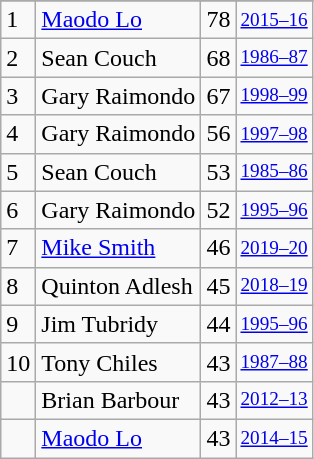<table class="wikitable">
<tr>
</tr>
<tr>
<td>1</td>
<td><a href='#'>Maodo Lo</a></td>
<td>78</td>
<td style="font-size:80%;"><a href='#'>2015–16</a></td>
</tr>
<tr>
<td>2</td>
<td>Sean Couch</td>
<td>68</td>
<td style="font-size:80%;"><a href='#'>1986–87</a></td>
</tr>
<tr>
<td>3</td>
<td>Gary Raimondo</td>
<td>67</td>
<td style="font-size:80%;"><a href='#'>1998–99</a></td>
</tr>
<tr>
<td>4</td>
<td>Gary Raimondo</td>
<td>56</td>
<td style="font-size:80%;"><a href='#'>1997–98</a></td>
</tr>
<tr>
<td>5</td>
<td>Sean Couch</td>
<td>53</td>
<td style="font-size:80%;"><a href='#'>1985–86</a></td>
</tr>
<tr>
<td>6</td>
<td>Gary Raimondo</td>
<td>52</td>
<td style="font-size:80%;"><a href='#'>1995–96</a></td>
</tr>
<tr>
<td>7</td>
<td><a href='#'>Mike Smith</a></td>
<td>46</td>
<td style="font-size:80%;"><a href='#'>2019–20</a></td>
</tr>
<tr>
<td>8</td>
<td>Quinton Adlesh</td>
<td>45</td>
<td style="font-size:80%;"><a href='#'>2018–19</a></td>
</tr>
<tr>
<td>9</td>
<td>Jim Tubridy</td>
<td>44</td>
<td style="font-size:80%;"><a href='#'>1995–96</a></td>
</tr>
<tr>
<td>10</td>
<td>Tony Chiles</td>
<td>43</td>
<td style="font-size:80%;"><a href='#'>1987–88</a></td>
</tr>
<tr>
<td></td>
<td>Brian Barbour</td>
<td>43</td>
<td style="font-size:80%;"><a href='#'>2012–13</a></td>
</tr>
<tr>
<td></td>
<td><a href='#'>Maodo Lo</a></td>
<td>43</td>
<td style="font-size:80%;"><a href='#'>2014–15</a></td>
</tr>
</table>
